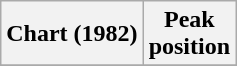<table class="wikitable sortable plainrowheaders">
<tr>
<th scope="col">Chart (1982)</th>
<th scope="col">Peak<br>position</th>
</tr>
<tr>
</tr>
</table>
